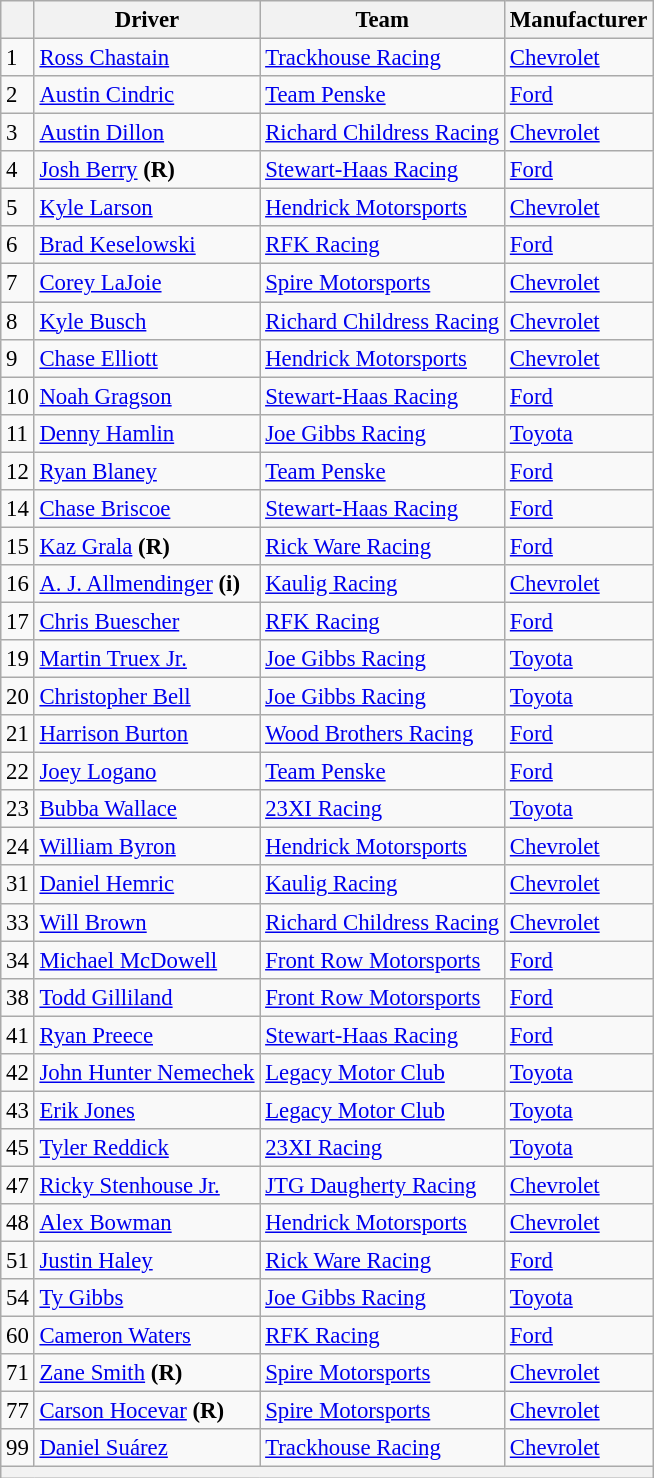<table class="wikitable" style="font-size:95%">
<tr>
<th></th>
<th>Driver</th>
<th>Team</th>
<th>Manufacturer</th>
</tr>
<tr>
<td>1</td>
<td><a href='#'>Ross Chastain</a></td>
<td><a href='#'>Trackhouse Racing</a></td>
<td><a href='#'>Chevrolet</a></td>
</tr>
<tr>
<td>2</td>
<td><a href='#'>Austin Cindric</a></td>
<td><a href='#'>Team Penske</a></td>
<td><a href='#'>Ford</a></td>
</tr>
<tr>
<td>3</td>
<td><a href='#'>Austin Dillon</a></td>
<td><a href='#'>Richard Childress Racing</a></td>
<td><a href='#'>Chevrolet</a></td>
</tr>
<tr>
<td>4</td>
<td><a href='#'>Josh Berry</a> <strong>(R)</strong></td>
<td><a href='#'>Stewart-Haas Racing</a></td>
<td><a href='#'>Ford</a></td>
</tr>
<tr>
<td>5</td>
<td><a href='#'>Kyle Larson</a></td>
<td><a href='#'>Hendrick Motorsports</a></td>
<td><a href='#'>Chevrolet</a></td>
</tr>
<tr>
<td>6</td>
<td><a href='#'>Brad Keselowski</a></td>
<td><a href='#'>RFK Racing</a></td>
<td><a href='#'>Ford</a></td>
</tr>
<tr>
<td>7</td>
<td><a href='#'>Corey LaJoie</a></td>
<td><a href='#'>Spire Motorsports</a></td>
<td><a href='#'>Chevrolet</a></td>
</tr>
<tr>
<td>8</td>
<td><a href='#'>Kyle Busch</a></td>
<td><a href='#'>Richard Childress Racing</a></td>
<td><a href='#'>Chevrolet</a></td>
</tr>
<tr>
<td>9</td>
<td><a href='#'>Chase Elliott</a></td>
<td><a href='#'>Hendrick Motorsports</a></td>
<td><a href='#'>Chevrolet</a></td>
</tr>
<tr>
<td>10</td>
<td><a href='#'>Noah Gragson</a></td>
<td><a href='#'>Stewart-Haas Racing</a></td>
<td><a href='#'>Ford</a></td>
</tr>
<tr>
<td>11</td>
<td><a href='#'>Denny Hamlin</a></td>
<td><a href='#'>Joe Gibbs Racing</a></td>
<td><a href='#'>Toyota</a></td>
</tr>
<tr>
<td>12</td>
<td><a href='#'>Ryan Blaney</a></td>
<td><a href='#'>Team Penske</a></td>
<td><a href='#'>Ford</a></td>
</tr>
<tr>
<td>14</td>
<td><a href='#'>Chase Briscoe</a></td>
<td><a href='#'>Stewart-Haas Racing</a></td>
<td><a href='#'>Ford</a></td>
</tr>
<tr>
<td>15</td>
<td><a href='#'>Kaz Grala</a> <strong>(R)</strong></td>
<td><a href='#'>Rick Ware Racing</a></td>
<td><a href='#'>Ford</a></td>
</tr>
<tr>
<td>16</td>
<td><a href='#'>A. J. Allmendinger</a> <strong>(i)</strong></td>
<td><a href='#'>Kaulig Racing</a></td>
<td><a href='#'>Chevrolet</a></td>
</tr>
<tr>
<td>17</td>
<td><a href='#'>Chris Buescher</a></td>
<td><a href='#'>RFK Racing</a></td>
<td><a href='#'>Ford</a></td>
</tr>
<tr>
<td>19</td>
<td><a href='#'>Martin Truex Jr.</a></td>
<td><a href='#'>Joe Gibbs Racing</a></td>
<td><a href='#'>Toyota</a></td>
</tr>
<tr>
<td>20</td>
<td><a href='#'>Christopher Bell</a></td>
<td><a href='#'>Joe Gibbs Racing</a></td>
<td><a href='#'>Toyota</a></td>
</tr>
<tr>
<td>21</td>
<td><a href='#'>Harrison Burton</a></td>
<td><a href='#'>Wood Brothers Racing</a></td>
<td><a href='#'>Ford</a></td>
</tr>
<tr>
<td>22</td>
<td><a href='#'>Joey Logano</a></td>
<td><a href='#'>Team Penske</a></td>
<td><a href='#'>Ford</a></td>
</tr>
<tr>
<td>23</td>
<td><a href='#'>Bubba Wallace</a></td>
<td><a href='#'>23XI Racing</a></td>
<td><a href='#'>Toyota</a></td>
</tr>
<tr>
<td>24</td>
<td><a href='#'>William Byron</a></td>
<td><a href='#'>Hendrick Motorsports</a></td>
<td><a href='#'>Chevrolet</a></td>
</tr>
<tr>
<td>31</td>
<td><a href='#'>Daniel Hemric</a></td>
<td><a href='#'>Kaulig Racing</a></td>
<td><a href='#'>Chevrolet</a></td>
</tr>
<tr>
<td>33</td>
<td><a href='#'>Will Brown</a></td>
<td><a href='#'>Richard Childress Racing</a></td>
<td><a href='#'>Chevrolet</a></td>
</tr>
<tr>
<td>34</td>
<td><a href='#'>Michael McDowell</a></td>
<td><a href='#'>Front Row Motorsports</a></td>
<td><a href='#'>Ford</a></td>
</tr>
<tr>
<td>38</td>
<td><a href='#'>Todd Gilliland</a></td>
<td><a href='#'>Front Row Motorsports</a></td>
<td><a href='#'>Ford</a></td>
</tr>
<tr>
<td>41</td>
<td><a href='#'>Ryan Preece</a></td>
<td><a href='#'>Stewart-Haas Racing</a></td>
<td><a href='#'>Ford</a></td>
</tr>
<tr>
<td>42</td>
<td><a href='#'>John Hunter Nemechek</a></td>
<td><a href='#'>Legacy Motor Club</a></td>
<td><a href='#'>Toyota</a></td>
</tr>
<tr>
<td>43</td>
<td><a href='#'>Erik Jones</a></td>
<td><a href='#'>Legacy Motor Club</a></td>
<td><a href='#'>Toyota</a></td>
</tr>
<tr>
<td>45</td>
<td><a href='#'>Tyler Reddick</a></td>
<td><a href='#'>23XI Racing</a></td>
<td><a href='#'>Toyota</a></td>
</tr>
<tr>
<td>47</td>
<td><a href='#'>Ricky Stenhouse Jr.</a></td>
<td><a href='#'>JTG Daugherty Racing</a></td>
<td><a href='#'>Chevrolet</a></td>
</tr>
<tr>
<td>48</td>
<td><a href='#'>Alex Bowman</a></td>
<td><a href='#'>Hendrick Motorsports</a></td>
<td><a href='#'>Chevrolet</a></td>
</tr>
<tr>
<td>51</td>
<td><a href='#'>Justin Haley</a></td>
<td><a href='#'>Rick Ware Racing</a></td>
<td><a href='#'>Ford</a></td>
</tr>
<tr>
<td>54</td>
<td><a href='#'>Ty Gibbs</a></td>
<td><a href='#'>Joe Gibbs Racing</a></td>
<td><a href='#'>Toyota</a></td>
</tr>
<tr>
<td>60</td>
<td><a href='#'>Cameron Waters</a></td>
<td><a href='#'>RFK Racing</a></td>
<td><a href='#'>Ford</a></td>
</tr>
<tr>
<td>71</td>
<td><a href='#'>Zane Smith</a> <strong>(R)</strong></td>
<td><a href='#'>Spire Motorsports</a></td>
<td><a href='#'>Chevrolet</a></td>
</tr>
<tr>
<td>77</td>
<td><a href='#'>Carson Hocevar</a> <strong>(R)</strong></td>
<td><a href='#'>Spire Motorsports</a></td>
<td><a href='#'>Chevrolet</a></td>
</tr>
<tr>
<td>99</td>
<td><a href='#'>Daniel Suárez</a></td>
<td><a href='#'>Trackhouse Racing</a></td>
<td><a href='#'>Chevrolet</a></td>
</tr>
<tr>
<th colspan="4"></th>
</tr>
</table>
